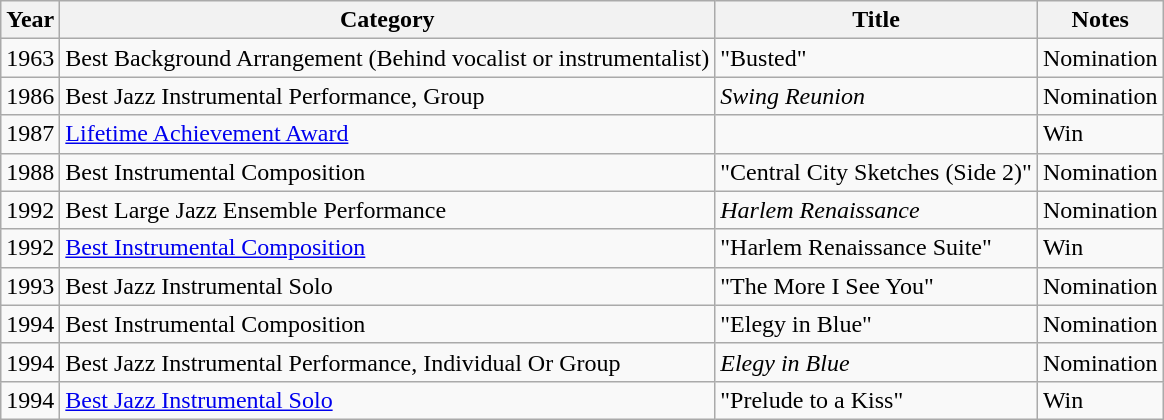<table class="wikitable sortable">
<tr>
<th>Year</th>
<th>Category</th>
<th>Title</th>
<th>Notes</th>
</tr>
<tr>
<td>1963</td>
<td>Best Background Arrangement (Behind vocalist or instrumentalist)</td>
<td>"Busted"</td>
<td>Nomination</td>
</tr>
<tr>
<td>1986</td>
<td>Best Jazz Instrumental Performance, Group</td>
<td><em>Swing Reunion </em></td>
<td>Nomination</td>
</tr>
<tr>
<td>1987</td>
<td><a href='#'>Lifetime Achievement Award</a></td>
<td></td>
<td>Win</td>
</tr>
<tr>
<td>1988</td>
<td>Best Instrumental Composition</td>
<td>"Central City Sketches (Side 2)"</td>
<td>Nomination</td>
</tr>
<tr>
<td>1992</td>
<td>Best Large Jazz Ensemble Performance</td>
<td><em>Harlem Renaissance</em></td>
<td>Nomination</td>
</tr>
<tr>
<td>1992</td>
<td><a href='#'>Best Instrumental Composition</a></td>
<td>"Harlem Renaissance Suite"</td>
<td>Win</td>
</tr>
<tr>
<td>1993</td>
<td>Best Jazz Instrumental Solo</td>
<td>"The More I See You"</td>
<td>Nomination</td>
</tr>
<tr>
<td>1994</td>
<td>Best Instrumental Composition</td>
<td>"Elegy in Blue"</td>
<td>Nomination</td>
</tr>
<tr>
<td>1994</td>
<td>Best Jazz Instrumental Performance, Individual Or Group</td>
<td><em>Elegy in Blue</em></td>
<td>Nomination</td>
</tr>
<tr>
<td>1994</td>
<td><a href='#'>Best Jazz Instrumental Solo</a></td>
<td>"Prelude to a Kiss"</td>
<td>Win</td>
</tr>
</table>
